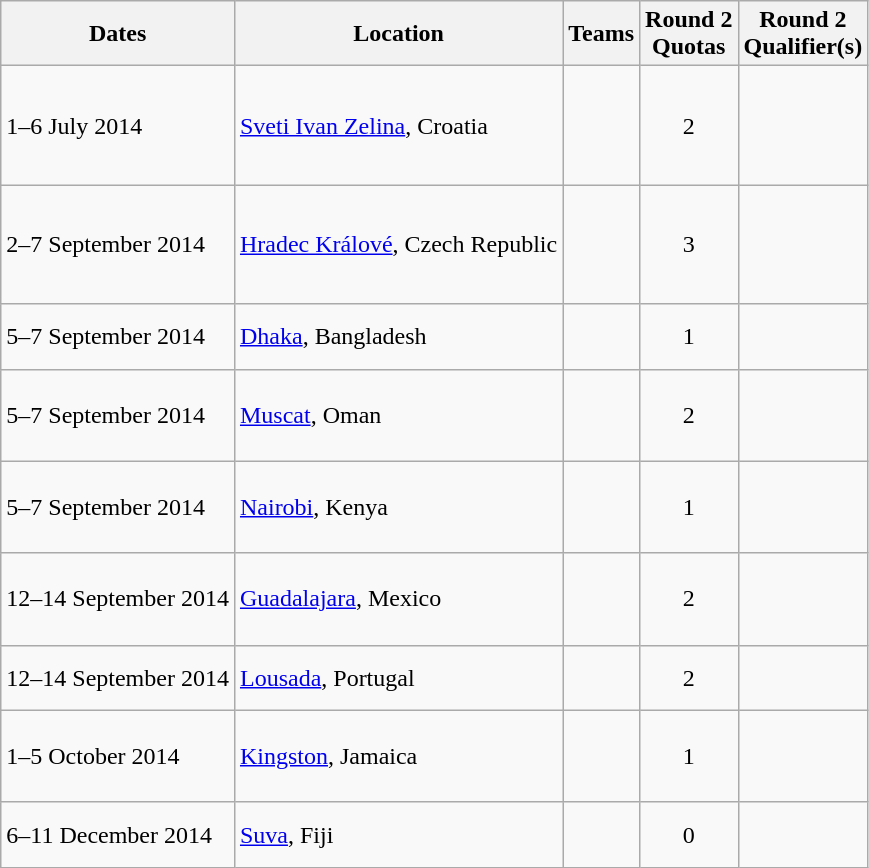<table class=wikitable>
<tr>
<th>Dates</th>
<th>Location</th>
<th>Teams</th>
<th>Round 2<br>Quotas</th>
<th>Round 2<br>Qualifier(s)</th>
</tr>
<tr>
<td>1–6 July 2014</td>
<td><a href='#'>Sveti Ivan Zelina</a>, Croatia</td>
<td><br><br><br><br></td>
<td align=center>2</td>
<td><br></td>
</tr>
<tr>
<td>2–7 September 2014</td>
<td><a href='#'>Hradec Králové</a>, Czech Republic</td>
<td><br><br><br><br></td>
<td align=center>3</td>
<td><br><br></td>
</tr>
<tr>
<td>5–7 September 2014</td>
<td><a href='#'>Dhaka</a>, Bangladesh</td>
<td><br><br></td>
<td align=center>1</td>
<td></td>
</tr>
<tr>
<td>5–7 September 2014</td>
<td><a href='#'>Muscat</a>, Oman</td>
<td><br><br><br></td>
<td align=center>2</td>
<td> <br></td>
</tr>
<tr>
<td>5–7 September 2014</td>
<td><a href='#'>Nairobi</a>, Kenya</td>
<td><br><br><br></td>
<td align=center>1</td>
<td></td>
</tr>
<tr>
<td>12–14 September 2014</td>
<td><a href='#'>Guadalajara</a>, Mexico</td>
<td><br><br><br></td>
<td align=center>2</td>
<td><br></td>
</tr>
<tr>
<td>12–14 September 2014</td>
<td><a href='#'>Lousada</a>, Portugal</td>
<td><br><br></td>
<td align=center>2</td>
<td><br></td>
</tr>
<tr>
<td>1–5 October 2014</td>
<td><a href='#'>Kingston</a>, Jamaica</td>
<td><br><br><br></td>
<td align=center>1</td>
<td></td>
</tr>
<tr>
<td>6–11 December 2014</td>
<td><a href='#'>Suva</a>, Fiji</td>
<td><br><br></td>
<td align=center>0</td>
<td></td>
</tr>
</table>
